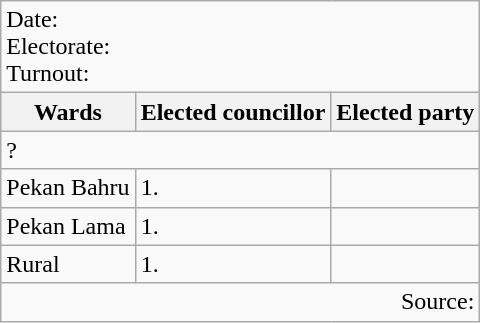<table class=wikitable>
<tr>
<td colspan=3>Date: <br>Electorate: <br>Turnout:</td>
</tr>
<tr>
<th>Wards</th>
<th>Elected councillor</th>
<th>Elected party</th>
</tr>
<tr>
<td colspan=3>? </td>
</tr>
<tr>
<td>Pekan Bahru</td>
<td>1.</td>
<td></td>
</tr>
<tr>
<td>Pekan Lama</td>
<td>1.</td>
<td></td>
</tr>
<tr>
<td>Rural</td>
<td>1.</td>
<td></td>
</tr>
<tr>
<td colspan="3" style="text-align:right;">Source:</td>
</tr>
</table>
